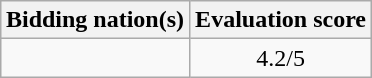<table class="wikitable" style="margin: 0 auto;text-align: left">
<tr>
<th rowspan=1>Bidding nation(s)</th>
<th colspan=1>Evaluation score</th>
</tr>
<tr>
<td align="left"></td>
<td style="text-align:center;">4.2/5</td>
</tr>
</table>
